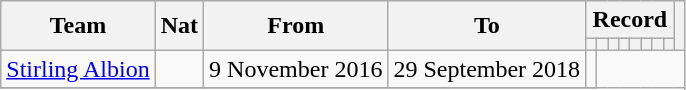<table class="wikitable" style="text-align: center">
<tr>
<th rowspan="2">Team</th>
<th rowspan="2">Nat</th>
<th rowspan="2">From</th>
<th rowspan="2">To</th>
<th colspan="8">Record</th>
<th rowspan=2></th>
</tr>
<tr>
<th></th>
<th></th>
<th></th>
<th></th>
<th></th>
<th></th>
<th></th>
<th></th>
</tr>
<tr>
<td align=left><a href='#'>Stirling Albion</a></td>
<td></td>
<td align=left>9 November 2016</td>
<td align=left>29 September 2018<br></td>
<td></td>
</tr>
<tr>
</tr>
</table>
